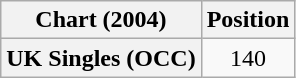<table class="wikitable plainrowheaders" style="text-align:center">
<tr>
<th>Chart (2004)</th>
<th>Position</th>
</tr>
<tr>
<th scope="row">UK Singles (OCC)</th>
<td>140</td>
</tr>
</table>
